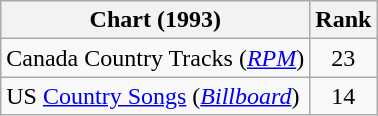<table class="wikitable">
<tr>
<th scope="col">Chart (1993)</th>
<th scope="col">Rank</th>
</tr>
<tr>
<td>Canada Country Tracks (<em><a href='#'>RPM</a></em>)</td>
<td align="center">23</td>
</tr>
<tr>
<td>US <a href='#'>Country Songs</a> (<em><a href='#'>Billboard</a></em>)</td>
<td align="center">14</td>
</tr>
</table>
